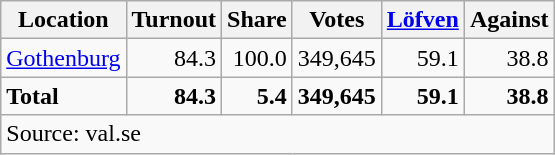<table class="wikitable sortable" style=text-align:right>
<tr>
<th>Location</th>
<th>Turnout</th>
<th>Share</th>
<th>Votes</th>
<th><a href='#'>Löfven</a></th>
<th>Against</th>
</tr>
<tr>
<td align=left><a href='#'>Gothenburg</a></td>
<td>84.3</td>
<td>100.0</td>
<td>349,645</td>
<td>59.1</td>
<td>38.8</td>
</tr>
<tr>
<td align=left><strong>Total</strong></td>
<td><strong>84.3</strong></td>
<td><strong>5.4</strong></td>
<td><strong>349,645</strong></td>
<td><strong>59.1</strong></td>
<td><strong>38.8</strong></td>
</tr>
<tr>
<td align=left colspan=6>Source: val.se</td>
</tr>
</table>
